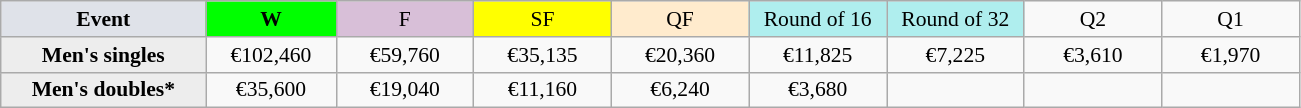<table class=wikitable style=font-size:90%;text-align:center>
<tr>
<td style="width:130px; background:#dfe2e9;"><strong>Event</strong></td>
<td style="width:80px; background:lime;"><strong>W</strong></td>
<td style="width:85px; background:thistle;">F</td>
<td style="width:85px; background:#ff0;">SF</td>
<td style="width:85px; background:#ffebcd;">QF</td>
<td style="width:85px; background:#afeeee;">Round of 16</td>
<td style="width:85px; background:#afeeee;">Round of 32</td>
<td width=85>Q2</td>
<td width=85>Q1</td>
</tr>
<tr>
<td style="background:#ededed;"><strong>Men's singles</strong></td>
<td>€102,460</td>
<td>€59,760</td>
<td>€35,135</td>
<td>€20,360</td>
<td>€11,825</td>
<td>€7,225</td>
<td>€3,610</td>
<td>€1,970</td>
</tr>
<tr>
<td style="background:#ededed;"><strong>Men's doubles*</strong></td>
<td>€35,600</td>
<td>€19,040</td>
<td>€11,160</td>
<td>€6,240</td>
<td>€3,680</td>
<td></td>
<td></td>
<td></td>
</tr>
</table>
